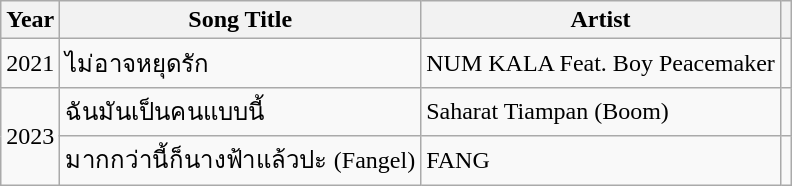<table class="wikitable">
<tr>
<th>Year</th>
<th>Song Title</th>
<th>Artist</th>
<th></th>
</tr>
<tr>
<td>2021</td>
<td>ไม่อาจหยุดรัก</td>
<td>NUM KALA Feat. Boy Peacemaker</td>
<td></td>
</tr>
<tr>
<td rowspan="2">2023</td>
<td>ฉันมันเป็นคนแบบนี้</td>
<td>Saharat Tiampan (Boom)</td>
<td></td>
</tr>
<tr>
<td>มากกว่านี้ก็นางฟ้าแล้วปะ (Fangel)</td>
<td>FANG</td>
<td></td>
</tr>
</table>
